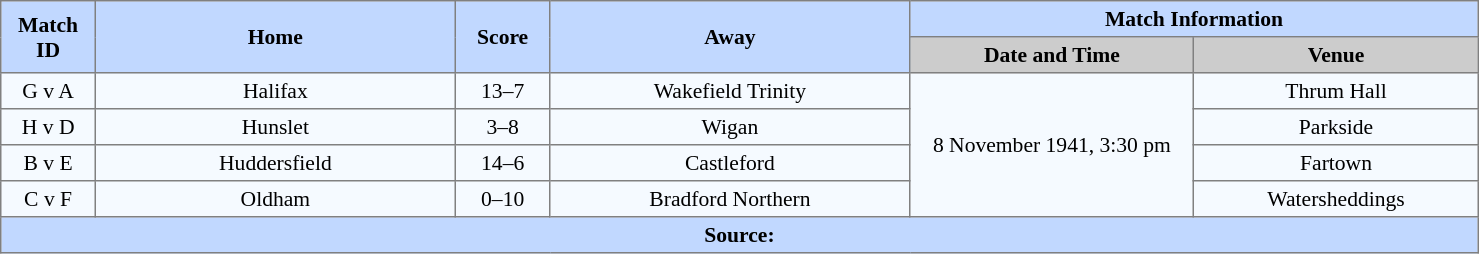<table border=1 style="border-collapse:collapse; font-size:90%; text-align:center;" cellpadding=3 cellspacing=0 width=78%>
<tr bgcolor=#C1D8FF>
<th scope="col" rowspan=2 width=5%>Match ID</th>
<th scope="col" rowspan=2 width=19%>Home</th>
<th scope="col" rowspan=2 width=5%>Score</th>
<th scope="col" rowspan=2 width=19%>Away</th>
<th colspan=2>Match Information</th>
</tr>
<tr bgcolor=#CCCCCC>
<th scope="col" width=15%>Date and Time</th>
<th scope="col" width=15%>Venue</th>
</tr>
<tr bgcolor=#F5FAFF>
<td>G v A</td>
<td>Halifax</td>
<td>13–7</td>
<td>Wakefield Trinity</td>
<td rowspan=4>8 November 1941, 3:30 pm</td>
<td>Thrum Hall</td>
</tr>
<tr bgcolor=#F5FAFF>
<td>H v D</td>
<td>Hunslet</td>
<td>3–8</td>
<td>Wigan</td>
<td>Parkside</td>
</tr>
<tr bgcolor=#F5FAFF>
<td>B v E</td>
<td>Huddersfield</td>
<td>14–6</td>
<td>Castleford</td>
<td>Fartown</td>
</tr>
<tr bgcolor=#F5FAFF>
<td>C v F</td>
<td>Oldham</td>
<td>0–10</td>
<td>Bradford Northern</td>
<td>Watersheddings</td>
</tr>
<tr style="background:#c1d8ff;">
<th colspan=6>Source:</th>
</tr>
</table>
